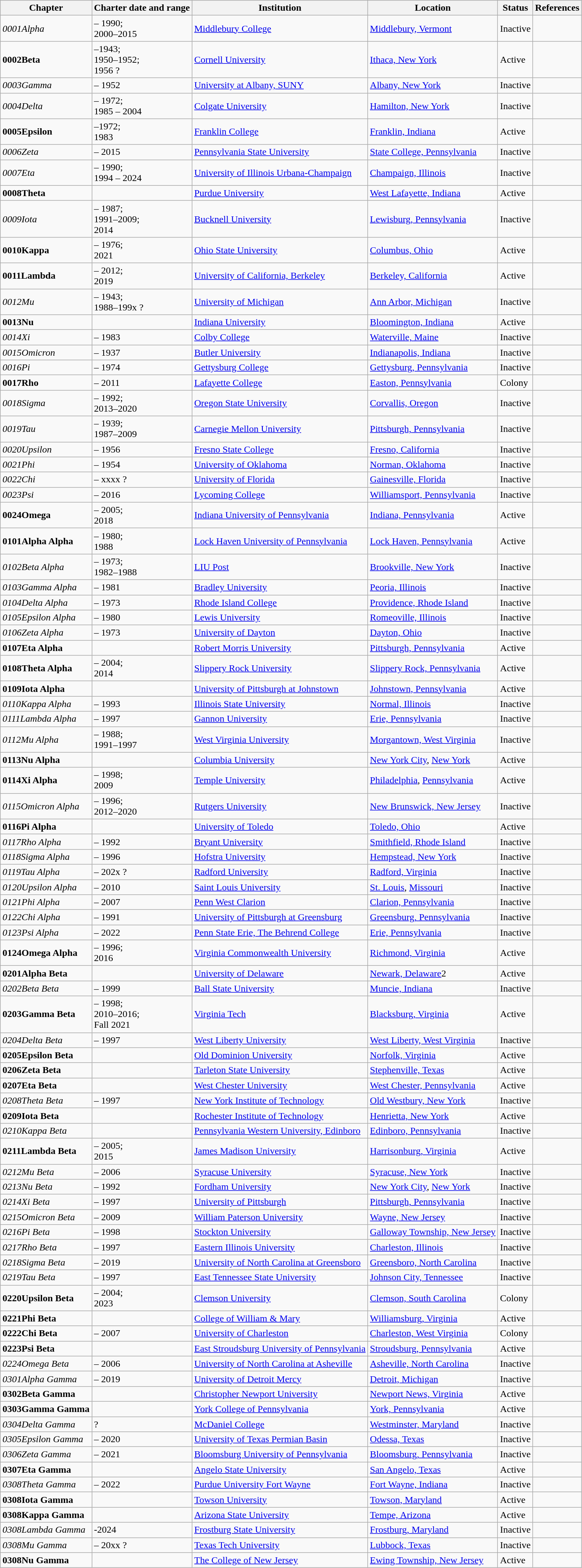<table class="sortable wikitable">
<tr>
<th>Chapter</th>
<th>Charter date and range</th>
<th>Institution</th>
<th>Location</th>
<th>Status</th>
<th>References</th>
</tr>
<tr>
<td><em><span>0001</span>Alpha</em></td>
<td> – 1990;<br>2000–2015</td>
<td><a href='#'>Middlebury College</a></td>
<td><a href='#'>Middlebury, Vermont</a></td>
<td>Inactive</td>
<td></td>
</tr>
<tr>
<td><strong><span>0002</span>Beta</strong></td>
<td> –1943;<br>1950–1952;<br>1956 ?</td>
<td><a href='#'>Cornell University</a></td>
<td><a href='#'>Ithaca, New York</a></td>
<td>Active</td>
<td></td>
</tr>
<tr>
<td><em><span>0003</span>Gamma</em></td>
<td> – 1952</td>
<td><a href='#'>University at Albany, SUNY</a></td>
<td><a href='#'>Albany, New York</a></td>
<td>Inactive</td>
<td></td>
</tr>
<tr>
<td><em><span>0004</span>Delta</em></td>
<td> – 1972;<br>1985 – 2004</td>
<td><a href='#'>Colgate University</a></td>
<td><a href='#'>Hamilton, New York</a></td>
<td>Inactive</td>
<td></td>
</tr>
<tr>
<td><strong><span>0005</span>Epsilon</strong></td>
<td> –1972;<br>1983</td>
<td><a href='#'>Franklin College</a></td>
<td><a href='#'>Franklin, Indiana</a></td>
<td>Active</td>
<td></td>
</tr>
<tr>
<td><em><span>0006</span>Zeta</em></td>
<td> – 2015</td>
<td><a href='#'>Pennsylvania State University</a></td>
<td><a href='#'>State College, Pennsylvania</a></td>
<td>Inactive</td>
<td></td>
</tr>
<tr>
<td><em><span>0007</span>Eta</em></td>
<td> – 1990;<br>1994 – 2024</td>
<td><a href='#'>University of Illinois Urbana-Champaign</a></td>
<td><a href='#'>Champaign, Illinois</a></td>
<td>Inactive</td>
<td></td>
</tr>
<tr>
<td><strong><span>0008</span>Theta</strong></td>
<td></td>
<td><a href='#'>Purdue University</a></td>
<td><a href='#'>West Lafayette, Indiana</a></td>
<td>Active</td>
<td></td>
</tr>
<tr>
<td><em><span>0009</span>Iota</em></td>
<td> – 1987;<br>1991–2009;<br>2014</td>
<td><a href='#'>Bucknell University</a></td>
<td><a href='#'>Lewisburg, Pennsylvania</a></td>
<td>Inactive</td>
<td></td>
</tr>
<tr>
<td><strong><span>0010</span>Kappa</strong></td>
<td> – 1976;<br>2021</td>
<td><a href='#'>Ohio State University</a></td>
<td><a href='#'>Columbus, Ohio</a></td>
<td>Active</td>
<td></td>
</tr>
<tr>
<td><strong><span>0011</span>Lambda</strong></td>
<td> – 2012;<br>2019</td>
<td><a href='#'>University of California, Berkeley</a></td>
<td><a href='#'>Berkeley, California</a></td>
<td>Active</td>
<td></td>
</tr>
<tr>
<td><em><span>0012</span>Mu</em></td>
<td> – 1943;<br>1988–199x ?</td>
<td><a href='#'>University of Michigan</a></td>
<td><a href='#'>Ann Arbor, Michigan</a></td>
<td>Inactive</td>
<td></td>
</tr>
<tr>
<td><strong><span>0013</span>Nu</strong></td>
<td></td>
<td><a href='#'>Indiana University</a></td>
<td><a href='#'>Bloomington, Indiana</a></td>
<td>Active</td>
<td></td>
</tr>
<tr>
<td><em><span>0014</span>Xi</em></td>
<td> – 1983</td>
<td><a href='#'>Colby College</a></td>
<td><a href='#'>Waterville, Maine</a></td>
<td>Inactive</td>
<td></td>
</tr>
<tr>
<td><em><span>0015</span>Omicron</em></td>
<td> – 1937</td>
<td><a href='#'>Butler University</a></td>
<td><a href='#'>Indianapolis, Indiana</a></td>
<td>Inactive</td>
<td></td>
</tr>
<tr>
<td><em><span>0016</span>Pi</em></td>
<td> – 1974</td>
<td><a href='#'>Gettysburg College</a></td>
<td><a href='#'>Gettysburg, Pennsylvania</a></td>
<td>Inactive</td>
<td></td>
</tr>
<tr>
<td><strong><span>0017</span>Rho</strong></td>
<td> – 2011</td>
<td><a href='#'>Lafayette College</a></td>
<td><a href='#'>Easton, Pennsylvania</a></td>
<td>Colony</td>
<td></td>
</tr>
<tr>
<td><em><span>0018</span>Sigma</em></td>
<td> – 1992;<br>2013–2020</td>
<td><a href='#'>Oregon State University</a></td>
<td><a href='#'>Corvallis, Oregon</a></td>
<td>Inactive</td>
<td></td>
</tr>
<tr>
<td><em><span>0019</span>Tau</em></td>
<td> – 1939;<br>1987–2009</td>
<td><a href='#'>Carnegie Mellon University</a></td>
<td><a href='#'>Pittsburgh, Pennsylvania</a></td>
<td>Inactive</td>
<td></td>
</tr>
<tr>
<td><em><span>0020</span>Upsilon</em></td>
<td> – 1956</td>
<td><a href='#'>Fresno State College</a></td>
<td><a href='#'>Fresno, California</a></td>
<td>Inactive</td>
<td></td>
</tr>
<tr>
<td><em><span>0021</span>Phi</em></td>
<td> – 1954</td>
<td><a href='#'>University of Oklahoma</a></td>
<td><a href='#'>Norman, Oklahoma</a></td>
<td>Inactive</td>
<td></td>
</tr>
<tr>
<td><em><span>0022</span>Chi</em></td>
<td> – xxxx ?</td>
<td><a href='#'>University of Florida</a></td>
<td><a href='#'>Gainesville, Florida</a></td>
<td>Inactive</td>
<td></td>
</tr>
<tr>
<td><em><span>0023</span>Psi</em></td>
<td> – 2016</td>
<td><a href='#'>Lycoming College</a></td>
<td><a href='#'>Williamsport, Pennsylvania</a></td>
<td>Inactive</td>
<td></td>
</tr>
<tr>
<td><strong><span>0024</span>Omega</strong></td>
<td> – 2005;<br>2018</td>
<td><a href='#'>Indiana University of Pennsylvania</a></td>
<td><a href='#'>Indiana, Pennsylvania</a></td>
<td>Active</td>
<td></td>
</tr>
<tr>
<td><strong><span>0101</span>Alpha Alpha</strong></td>
<td> – 1980;<br>1988</td>
<td><a href='#'>Lock Haven University of Pennsylvania</a></td>
<td><a href='#'>Lock Haven, Pennsylvania</a></td>
<td>Active</td>
<td></td>
</tr>
<tr>
<td><em><span>0102</span>Beta Alpha</em></td>
<td> – 1973;<br>1982–1988</td>
<td><a href='#'>LIU Post</a></td>
<td><a href='#'>Brookville, New York</a></td>
<td>Inactive</td>
<td></td>
</tr>
<tr>
<td><em><span>0103</span>Gamma Alpha</em></td>
<td> – 1981</td>
<td><a href='#'>Bradley University</a></td>
<td><a href='#'>Peoria, Illinois</a></td>
<td>Inactive</td>
<td></td>
</tr>
<tr>
<td><em><span>0104</span>Delta Alpha</em></td>
<td> – 1973</td>
<td><a href='#'>Rhode Island College</a></td>
<td><a href='#'>Providence, Rhode Island</a></td>
<td>Inactive</td>
<td></td>
</tr>
<tr>
<td><em><span>0105</span>Epsilon Alpha</em></td>
<td> – 1980</td>
<td><a href='#'>Lewis University</a></td>
<td><a href='#'>Romeoville, Illinois</a></td>
<td>Inactive</td>
<td></td>
</tr>
<tr>
<td><em><span>0106</span>Zeta Alpha</em></td>
<td> – 1973</td>
<td><a href='#'>University of Dayton</a></td>
<td><a href='#'>Dayton, Ohio</a></td>
<td>Inactive</td>
<td></td>
</tr>
<tr>
<td><strong><span>0107</span>Eta Alpha</strong></td>
<td></td>
<td><a href='#'>Robert Morris University</a></td>
<td><a href='#'>Pittsburgh, Pennsylvania</a></td>
<td>Active</td>
<td></td>
</tr>
<tr>
<td><strong><span>0108</span>Theta Alpha</strong></td>
<td> – 2004;<br>2014</td>
<td><a href='#'>Slippery Rock University</a></td>
<td><a href='#'>Slippery Rock, Pennsylvania</a></td>
<td>Active</td>
<td></td>
</tr>
<tr>
<td><strong><span>0109</span>Iota Alpha</strong></td>
<td></td>
<td><a href='#'>University of Pittsburgh at Johnstown</a></td>
<td><a href='#'>Johnstown, Pennsylvania</a></td>
<td>Active</td>
<td></td>
</tr>
<tr>
<td><em><span>0110</span>Kappa Alpha</em></td>
<td> – 1993</td>
<td><a href='#'>Illinois State University</a></td>
<td><a href='#'>Normal, Illinois</a></td>
<td>Inactive</td>
<td></td>
</tr>
<tr>
<td><em><span>0111</span>Lambda Alpha</em></td>
<td> – 1997</td>
<td><a href='#'>Gannon University</a></td>
<td><a href='#'>Erie, Pennsylvania</a></td>
<td>Inactive</td>
<td></td>
</tr>
<tr>
<td><em><span>0112</span>Mu Alpha</em></td>
<td> – 1988;<br>1991–1997</td>
<td><a href='#'>West Virginia University</a></td>
<td><a href='#'>Morgantown, West Virginia</a></td>
<td>Inactive</td>
<td></td>
</tr>
<tr>
<td><strong><span>0113</span>Nu Alpha</strong></td>
<td></td>
<td><a href='#'>Columbia University</a></td>
<td><a href='#'>New York City</a>, <a href='#'>New York</a></td>
<td>Active</td>
<td></td>
</tr>
<tr>
<td><strong><span>0114</span>Xi Alpha</strong></td>
<td> – 1998;<br>2009</td>
<td><a href='#'>Temple University</a></td>
<td><a href='#'>Philadelphia</a>, <a href='#'>Pennsylvania</a></td>
<td>Active</td>
<td></td>
</tr>
<tr>
<td><em><span>0115</span>Omicron Alpha</em></td>
<td> – 1996;<br>2012–2020</td>
<td><a href='#'>Rutgers University</a></td>
<td><a href='#'>New Brunswick, New Jersey</a></td>
<td>Inactive</td>
<td></td>
</tr>
<tr>
<td><strong><span>0116</span>Pi Alpha</strong></td>
<td></td>
<td><a href='#'>University of Toledo</a></td>
<td><a href='#'>Toledo, Ohio</a></td>
<td>Active</td>
<td></td>
</tr>
<tr>
<td><em><span>0117</span>Rho Alpha</em></td>
<td> – 1992</td>
<td><a href='#'>Bryant University</a></td>
<td><a href='#'>Smithfield, Rhode Island</a></td>
<td>Inactive</td>
<td></td>
</tr>
<tr>
<td><em><span>0118</span>Sigma Alpha</em></td>
<td> – 1996</td>
<td><a href='#'>Hofstra University</a></td>
<td><a href='#'>Hempstead, New York</a></td>
<td>Inactive</td>
<td></td>
</tr>
<tr>
<td><em><span>0119</span>Tau Alpha</em></td>
<td> – 202x ?</td>
<td><a href='#'>Radford University</a></td>
<td><a href='#'>Radford, Virginia</a></td>
<td>Inactive</td>
<td></td>
</tr>
<tr>
<td><em><span>0120</span>Upsilon Alpha</em></td>
<td> – 2010</td>
<td><a href='#'>Saint Louis University</a></td>
<td><a href='#'>St. Louis</a>, <a href='#'>Missouri</a></td>
<td>Inactive</td>
<td></td>
</tr>
<tr>
<td><em><span>0121</span>Phi Alpha</em></td>
<td> – 2007</td>
<td><a href='#'>Penn West Clarion</a></td>
<td><a href='#'>Clarion, Pennsylvania</a></td>
<td>Inactive</td>
<td></td>
</tr>
<tr>
<td><em><span>0122</span>Chi Alpha</em></td>
<td> – 1991</td>
<td><a href='#'>University of Pittsburgh at Greensburg</a></td>
<td><a href='#'>Greensburg, Pennsylvania</a></td>
<td>Inactive</td>
<td></td>
</tr>
<tr>
<td><em><span>0123</span>Psi Alpha</em></td>
<td> – 2022</td>
<td><a href='#'>Penn State Erie, The Behrend College</a></td>
<td><a href='#'>Erie, Pennsylvania</a></td>
<td>Inactive</td>
<td></td>
</tr>
<tr>
<td><strong><span>0124</span>Omega Alpha</strong></td>
<td> – 1996;<br>2016</td>
<td><a href='#'>Virginia Commonwealth University</a></td>
<td><a href='#'>Richmond, Virginia</a></td>
<td>Active</td>
<td></td>
</tr>
<tr>
<td><strong><span>0201</span>Alpha Beta</strong></td>
<td></td>
<td><a href='#'>University of Delaware</a></td>
<td><a href='#'>Newark, Delaware</a>2</td>
<td>Active</td>
<td></td>
</tr>
<tr>
<td><em><span>0202</span>Beta Beta</em></td>
<td> – 1999</td>
<td><a href='#'>Ball State University</a></td>
<td><a href='#'>Muncie, Indiana</a></td>
<td>Inactive</td>
<td></td>
</tr>
<tr>
<td><strong><span>0203</span>Gamma Beta</strong></td>
<td> – 1998;<br>2010–2016;<br>Fall 2021</td>
<td><a href='#'>Virginia Tech</a></td>
<td><a href='#'>Blacksburg, Virginia</a></td>
<td>Active</td>
<td></td>
</tr>
<tr>
<td><em><span>0204</span>Delta Beta</em></td>
<td> – 1997</td>
<td><a href='#'>West Liberty University</a></td>
<td><a href='#'>West Liberty, West Virginia</a></td>
<td>Inactive</td>
<td></td>
</tr>
<tr>
<td><strong><span>0205</span>Epsilon Beta</strong></td>
<td></td>
<td><a href='#'>Old Dominion University</a></td>
<td><a href='#'>Norfolk, Virginia</a></td>
<td>Active</td>
<td></td>
</tr>
<tr>
<td><strong><span>0206</span>Zeta Beta</strong></td>
<td></td>
<td><a href='#'>Tarleton State University</a></td>
<td><a href='#'>Stephenville, Texas</a></td>
<td>Active</td>
<td></td>
</tr>
<tr>
<td><strong><span>0207</span>Eta Beta</strong></td>
<td></td>
<td><a href='#'>West Chester University</a></td>
<td><a href='#'>West Chester, Pennsylvania</a></td>
<td>Active</td>
<td></td>
</tr>
<tr>
<td><em><span>0208</span>Theta Beta</em></td>
<td> – 1997</td>
<td><a href='#'>New York Institute of Technology</a></td>
<td><a href='#'>Old Westbury, New York</a></td>
<td>Inactive</td>
<td></td>
</tr>
<tr>
<td><strong><span>0209</span>Iota Beta</strong></td>
<td></td>
<td><a href='#'>Rochester Institute of Technology</a></td>
<td><a href='#'>Henrietta, New York</a></td>
<td>Active</td>
<td></td>
</tr>
<tr>
<td><em><span>0210</span>Kappa Beta</em></td>
<td></td>
<td><a href='#'>Pennsylvania Western University, Edinboro</a></td>
<td><a href='#'>Edinboro, Pennsylvania</a></td>
<td>Inactive</td>
<td></td>
</tr>
<tr>
<td><strong><span>0211</span>Lambda Beta</strong></td>
<td> – 2005;<br>2015</td>
<td><a href='#'>James Madison University</a></td>
<td><a href='#'>Harrisonburg, Virginia</a></td>
<td>Active</td>
<td></td>
</tr>
<tr>
<td><em><span>0212</span>Mu Beta</em></td>
<td> – 2006</td>
<td><a href='#'>Syracuse University</a></td>
<td><a href='#'>Syracuse, New York</a></td>
<td>Inactive</td>
<td></td>
</tr>
<tr>
<td><em><span>0213</span>Nu Beta</em></td>
<td> – 1992</td>
<td><a href='#'>Fordham University</a></td>
<td><a href='#'>New York City</a>, <a href='#'>New York</a></td>
<td>Inactive</td>
<td></td>
</tr>
<tr>
<td><em><span>0214</span>Xi Beta</em></td>
<td> – 1997</td>
<td><a href='#'>University of Pittsburgh</a></td>
<td><a href='#'>Pittsburgh, Pennsylvania</a></td>
<td>Inactive</td>
<td></td>
</tr>
<tr>
<td><em><span>0215</span>Omicron Beta</em></td>
<td> – 2009</td>
<td><a href='#'>William Paterson University</a></td>
<td><a href='#'>Wayne, New Jersey</a></td>
<td>Inactive</td>
<td></td>
</tr>
<tr>
<td><em><span>0216</span>Pi Beta</em></td>
<td> – 1998</td>
<td><a href='#'>Stockton University</a></td>
<td><a href='#'>Galloway Township, New Jersey</a></td>
<td>Inactive</td>
<td></td>
</tr>
<tr>
<td><em><span>0217</span>Rho Beta</em></td>
<td> – 1997</td>
<td><a href='#'>Eastern Illinois University</a></td>
<td><a href='#'>Charleston, Illinois</a></td>
<td>Inactive</td>
<td></td>
</tr>
<tr>
<td><em><span>0218</span>Sigma Beta</em></td>
<td> – 2019</td>
<td><a href='#'>University of North Carolina at Greensboro</a></td>
<td><a href='#'>Greensboro, North Carolina</a></td>
<td>Inactive</td>
<td></td>
</tr>
<tr>
<td><em><span>0219</span>Tau Beta</em></td>
<td> – 1997</td>
<td><a href='#'>East Tennessee State University</a></td>
<td><a href='#'>Johnson City, Tennessee</a></td>
<td>Inactive</td>
<td></td>
</tr>
<tr>
<td><strong><span>0220</span>Upsilon Beta</strong></td>
<td> – 2004;<br>2023</td>
<td><a href='#'>Clemson University</a></td>
<td><a href='#'>Clemson, South Carolina</a></td>
<td>Colony</td>
<td></td>
</tr>
<tr>
<td><strong><span>0221</span>Phi Beta</strong></td>
<td></td>
<td><a href='#'>College of William & Mary</a></td>
<td><a href='#'>Williamsburg, Virginia</a></td>
<td>Active</td>
<td></td>
</tr>
<tr>
<td><strong><span>0222</span>Chi Beta</strong></td>
<td> – 2007</td>
<td><a href='#'>University of Charleston</a></td>
<td><a href='#'>Charleston, West Virginia</a></td>
<td>Colony</td>
<td></td>
</tr>
<tr>
<td><strong><span>0223</span>Psi Beta</strong></td>
<td></td>
<td><a href='#'>East Stroudsburg University of Pennsylvania</a></td>
<td><a href='#'>Stroudsburg, Pennsylvania</a></td>
<td>Active</td>
<td></td>
</tr>
<tr>
<td><em><span>0224</span>Omega Beta</em></td>
<td> – 2006</td>
<td><a href='#'>University of North Carolina at Asheville</a></td>
<td><a href='#'>Asheville, North Carolina</a></td>
<td>Inactive</td>
<td></td>
</tr>
<tr>
<td><em><span>0301</span>Alpha Gamma</em></td>
<td> – 2019</td>
<td><a href='#'>University of Detroit Mercy</a></td>
<td><a href='#'>Detroit, Michigan</a></td>
<td>Inactive</td>
<td></td>
</tr>
<tr>
<td><strong><span>0302</span>Beta Gamma</strong></td>
<td></td>
<td><a href='#'>Christopher Newport University</a></td>
<td><a href='#'>Newport News, Virginia</a></td>
<td>Active</td>
<td></td>
</tr>
<tr>
<td><strong><span>0303</span>Gamma Gamma</strong></td>
<td></td>
<td><a href='#'>York College of Pennsylvania</a></td>
<td><a href='#'>York, Pennsylvania</a></td>
<td>Active</td>
<td></td>
</tr>
<tr>
<td><em><span>0304</span>Delta Gamma</em></td>
<td> ?</td>
<td><a href='#'>McDaniel College</a></td>
<td><a href='#'>Westminster, Maryland</a></td>
<td>Inactive</td>
<td></td>
</tr>
<tr>
<td><em><span>0305</span>Epsilon Gamma</em></td>
<td> – 2020</td>
<td><a href='#'>University of Texas Permian Basin</a></td>
<td><a href='#'>Odessa, Texas</a></td>
<td>Inactive</td>
<td></td>
</tr>
<tr>
<td><em><span>0306</span>Zeta Gamma</em></td>
<td> – 2021</td>
<td><a href='#'>Bloomsburg University of Pennsylvania</a></td>
<td><a href='#'>Bloomsburg, Pennsylvania</a></td>
<td>Inactive</td>
<td></td>
</tr>
<tr>
<td><strong><span>0307</span>Eta Gamma</strong></td>
<td></td>
<td><a href='#'>Angelo State University</a></td>
<td><a href='#'>San Angelo, Texas</a></td>
<td>Active</td>
<td></td>
</tr>
<tr>
<td><em><span>0308</span>Theta Gamma</em></td>
<td> – 2022</td>
<td><a href='#'>Purdue University Fort Wayne</a></td>
<td><a href='#'>Fort Wayne, Indiana</a></td>
<td>Inactive</td>
<td></td>
</tr>
<tr>
<td><strong><span>0308</span>Iota Gamma</strong></td>
<td></td>
<td><a href='#'>Towson University</a></td>
<td><a href='#'>Towson, Maryland</a></td>
<td>Active</td>
<td></td>
</tr>
<tr>
<td><strong><span>0308</span>Kappa Gamma</strong></td>
<td></td>
<td><a href='#'>Arizona State University</a></td>
<td><a href='#'>Tempe, Arizona</a></td>
<td>Active</td>
<td></td>
</tr>
<tr>
<td><em><span>0308</span>Lambda Gamma</em></td>
<td>-2024</td>
<td><a href='#'>Frostburg State University</a></td>
<td><a href='#'>Frostburg, Maryland</a></td>
<td>Inactive</td>
<td></td>
</tr>
<tr>
<td><em><span>0308</span>Mu Gamma</em></td>
<td> – 20xx ?</td>
<td><a href='#'>Texas Tech University</a></td>
<td><a href='#'>Lubbock, Texas</a></td>
<td>Inactive</td>
<td></td>
</tr>
<tr>
<td><strong><span>0308</span>Nu Gamma</strong></td>
<td></td>
<td><a href='#'>The College of New Jersey</a></td>
<td><a href='#'>Ewing Township, New Jersey</a></td>
<td>Active</td>
<td></td>
</tr>
</table>
